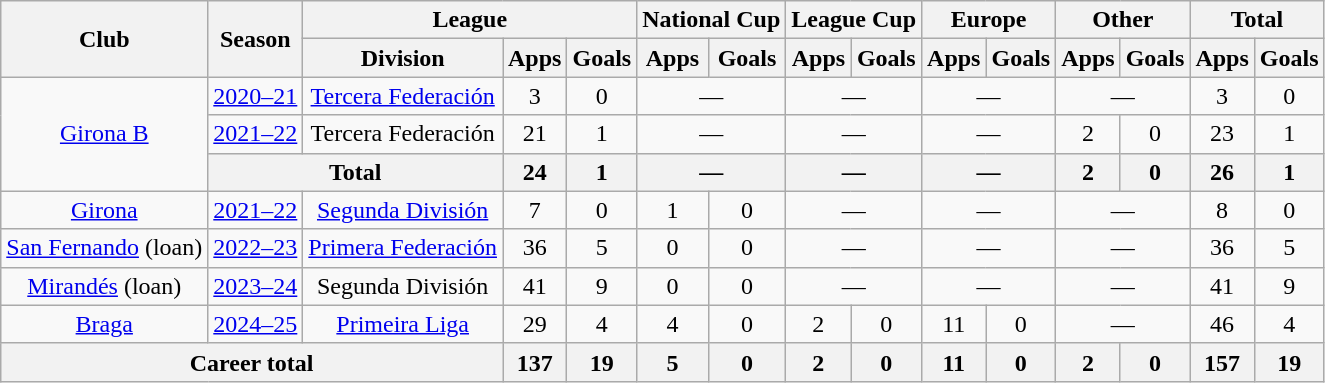<table class="wikitable" style="text-align: center;">
<tr>
<th rowspan="2">Club</th>
<th rowspan="2">Season</th>
<th colspan="3">League</th>
<th colspan="2">National Cup</th>
<th colspan="2">League Cup</th>
<th colspan="2">Europe</th>
<th colspan="2">Other</th>
<th colspan="2">Total</th>
</tr>
<tr>
<th>Division</th>
<th>Apps</th>
<th>Goals</th>
<th>Apps</th>
<th>Goals</th>
<th>Apps</th>
<th>Goals</th>
<th>Apps</th>
<th>Goals</th>
<th>Apps</th>
<th>Goals</th>
<th>Apps</th>
<th>Goals</th>
</tr>
<tr>
<td rowspan="3"><a href='#'>Girona B</a></td>
<td><a href='#'>2020–21</a></td>
<td><a href='#'>Tercera Federación</a></td>
<td>3</td>
<td>0</td>
<td colspan="2">—</td>
<td colspan="2">—</td>
<td colspan="2">—</td>
<td colspan="2">—</td>
<td>3</td>
<td>0</td>
</tr>
<tr>
<td><a href='#'>2021–22</a></td>
<td>Tercera Federación</td>
<td>21</td>
<td>1</td>
<td colspan="2">—</td>
<td colspan="2">—</td>
<td colspan="2">—</td>
<td>2</td>
<td>0</td>
<td>23</td>
<td>1</td>
</tr>
<tr>
<th colspan="2">Total</th>
<th>24</th>
<th>1</th>
<th colspan="2">—</th>
<th colspan="2">—</th>
<th colspan="2">—</th>
<th>2</th>
<th>0</th>
<th>26</th>
<th>1</th>
</tr>
<tr>
<td><a href='#'>Girona</a></td>
<td><a href='#'>2021–22</a></td>
<td><a href='#'>Segunda División</a></td>
<td>7</td>
<td>0</td>
<td>1</td>
<td>0</td>
<td colspan="2">—</td>
<td colspan="2">—</td>
<td colspan="2">—</td>
<td>8</td>
<td>0</td>
</tr>
<tr>
<td><a href='#'>San Fernando</a> (loan)</td>
<td><a href='#'>2022–23</a></td>
<td><a href='#'>Primera Federación</a></td>
<td>36</td>
<td>5</td>
<td>0</td>
<td>0</td>
<td colspan="2">—</td>
<td colspan="2">—</td>
<td colspan="2">—</td>
<td>36</td>
<td>5</td>
</tr>
<tr>
<td><a href='#'>Mirandés</a> (loan)</td>
<td><a href='#'>2023–24</a></td>
<td>Segunda División</td>
<td>41</td>
<td>9</td>
<td>0</td>
<td>0</td>
<td colspan="2">—</td>
<td colspan="2">—</td>
<td colspan="2">—</td>
<td>41</td>
<td>9</td>
</tr>
<tr>
<td><a href='#'>Braga</a></td>
<td><a href='#'>2024–25</a></td>
<td><a href='#'>Primeira Liga</a></td>
<td>29</td>
<td>4</td>
<td>4</td>
<td>0</td>
<td>2</td>
<td>0</td>
<td>11</td>
<td>0</td>
<td colspan="2">—</td>
<td>46</td>
<td>4</td>
</tr>
<tr>
<th colspan="3">Career total</th>
<th>137</th>
<th>19</th>
<th>5</th>
<th>0</th>
<th>2</th>
<th>0</th>
<th>11</th>
<th>0</th>
<th>2</th>
<th>0</th>
<th>157</th>
<th>19</th>
</tr>
</table>
